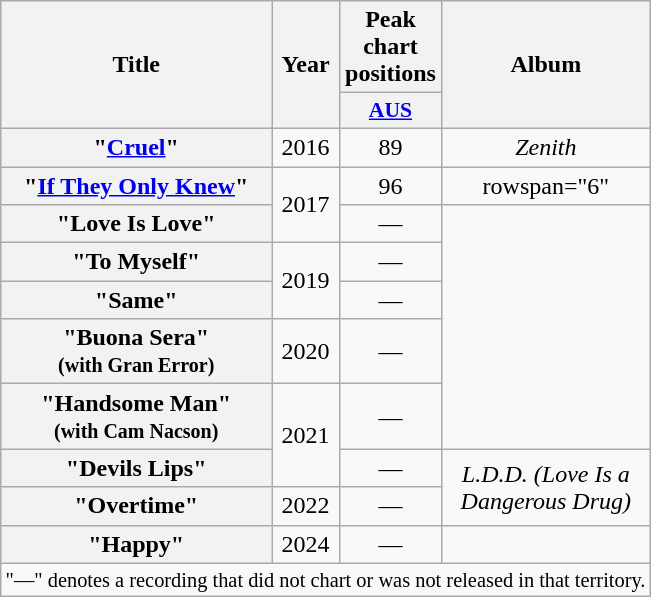<table class="wikitable plainrowheaders" style="text-align:center;">
<tr>
<th scope="col" rowspan="2">Title</th>
<th scope="col" rowspan="2">Year</th>
<th scope="col" colspan="1">Peak chart positions</th>
<th scope="col" rowspan="2">Album</th>
</tr>
<tr>
<th scope="col" style="width:3em;font-size:90%;"><a href='#'>AUS</a><br></th>
</tr>
<tr>
<th scope="row">"<a href='#'>Cruel</a>"</th>
<td>2016</td>
<td>89</td>
<td><em>Zenith</em></td>
</tr>
<tr>
<th scope="row">"<a href='#'>If They Only Knew</a>"</th>
<td rowspan="2">2017</td>
<td>96</td>
<td>rowspan="6" </td>
</tr>
<tr>
<th scope="row">"Love Is Love"</th>
<td>—</td>
</tr>
<tr>
<th scope="row">"To Myself"</th>
<td rowspan="2">2019</td>
<td>—</td>
</tr>
<tr>
<th scope="row">"Same"</th>
<td>—</td>
</tr>
<tr>
<th scope="row">"Buona Sera"<br><small>(with Gran Error)</small></th>
<td>2020</td>
<td>—</td>
</tr>
<tr>
<th scope="row">"Handsome Man"<br><small>(with Cam Nacson)</small></th>
<td rowspan="2">2021</td>
<td>—</td>
</tr>
<tr>
<th scope="row">"Devils Lips"</th>
<td>—</td>
<td rowspan="2"><em>L.D.D. (Love Is a<br>Dangerous Drug)</em></td>
</tr>
<tr>
<th scope="row">"Overtime"</th>
<td>2022</td>
<td>—</td>
</tr>
<tr>
<th scope="row">"Happy"</th>
<td>2024</td>
<td>—</td>
<td></td>
</tr>
<tr>
<td colspan="4" style="font-size:85%">"—" denotes a recording that did not chart or was not released in that territory.</td>
</tr>
</table>
